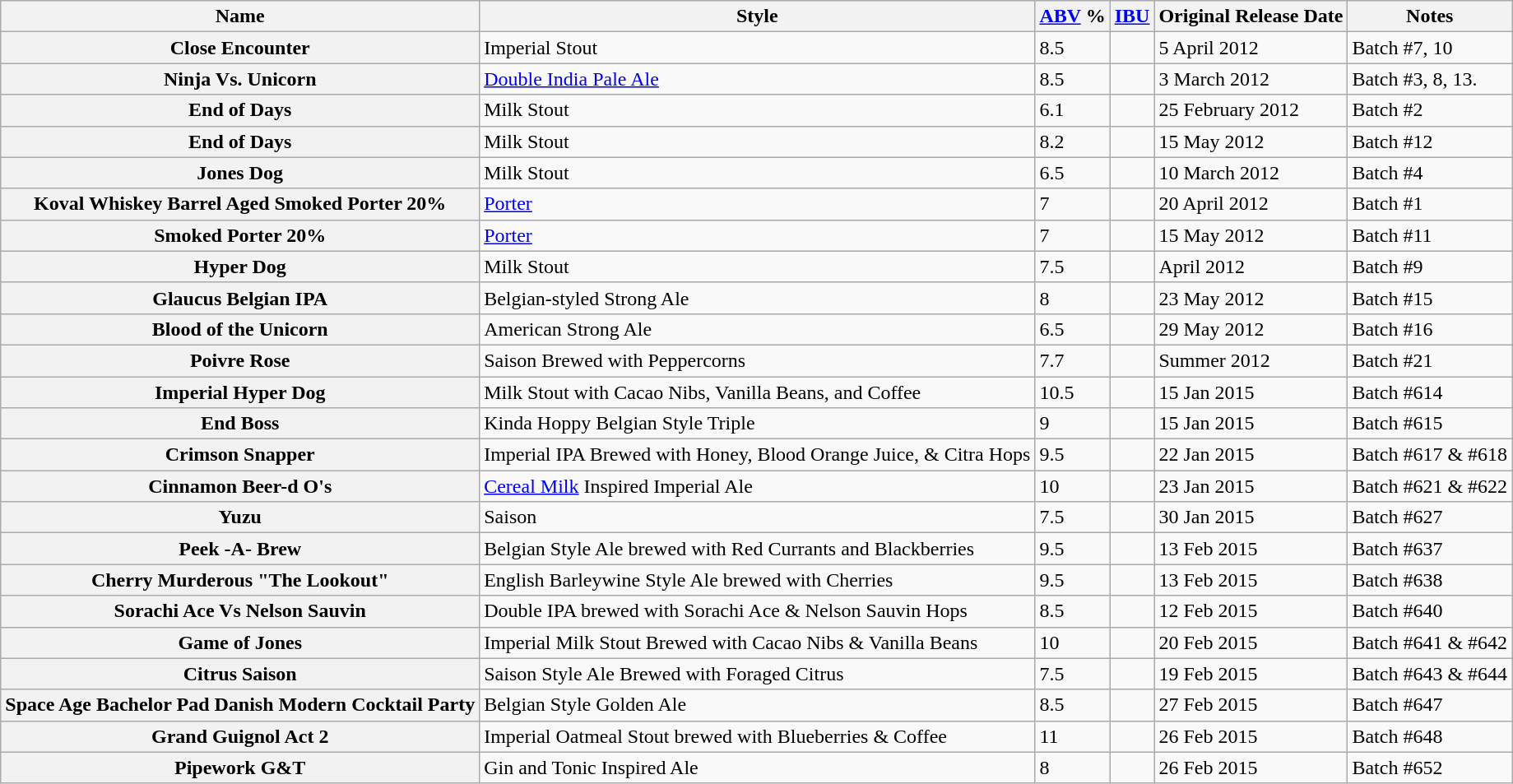<table class="wikitable sortable" border="1">
<tr>
<th>Name</th>
<th>Style</th>
<th><a href='#'>ABV</a> %</th>
<th><a href='#'>IBU</a></th>
<th>Original Release Date</th>
<th class="unsortable">Notes</th>
</tr>
<tr>
<th>Close Encounter</th>
<td>Imperial Stout</td>
<td>8.5</td>
<td></td>
<td>5 April 2012</td>
<td>Batch #7, 10</td>
</tr>
<tr>
<th>Ninja Vs. Unicorn</th>
<td><a href='#'>Double India Pale Ale</a></td>
<td>8.5</td>
<td></td>
<td>3 March 2012</td>
<td>Batch #3, 8, 13.</td>
</tr>
<tr>
<th>End of Days</th>
<td>Milk Stout</td>
<td>6.1</td>
<td></td>
<td>25 February 2012</td>
<td>Batch #2</td>
</tr>
<tr>
<th>End of Days</th>
<td>Milk Stout</td>
<td>8.2</td>
<td></td>
<td>15 May 2012</td>
<td>Batch #12</td>
</tr>
<tr>
<th>Jones Dog</th>
<td>Milk Stout</td>
<td>6.5</td>
<td></td>
<td>10 March 2012</td>
<td>Batch #4</td>
</tr>
<tr>
<th>Koval Whiskey Barrel Aged Smoked Porter 20%</th>
<td><a href='#'>Porter</a></td>
<td>7</td>
<td></td>
<td>20 April 2012</td>
<td>Batch #1</td>
</tr>
<tr>
<th>Smoked Porter 20%</th>
<td><a href='#'>Porter</a></td>
<td>7</td>
<td></td>
<td>15 May 2012</td>
<td>Batch #11</td>
</tr>
<tr>
<th>Hyper Dog</th>
<td>Milk Stout</td>
<td>7.5</td>
<td></td>
<td>April 2012</td>
<td>Batch #9</td>
</tr>
<tr>
<th>Glaucus Belgian IPA</th>
<td>Belgian-styled Strong Ale</td>
<td>8</td>
<td></td>
<td>23 May 2012</td>
<td>Batch #15</td>
</tr>
<tr>
<th>Blood of the Unicorn</th>
<td>American Strong Ale</td>
<td>6.5</td>
<td></td>
<td>29 May 2012</td>
<td>Batch #16</td>
</tr>
<tr>
<th>Poivre Rose</th>
<td>Saison Brewed with Peppercorns</td>
<td>7.7</td>
<td></td>
<td>Summer 2012</td>
<td>Batch #21</td>
</tr>
<tr>
<th>Imperial Hyper Dog</th>
<td>Milk Stout with Cacao Nibs, Vanilla Beans, and Coffee</td>
<td>10.5</td>
<td></td>
<td>15 Jan 2015</td>
<td>Batch #614</td>
</tr>
<tr>
<th>End Boss</th>
<td>Kinda Hoppy Belgian Style Triple</td>
<td>9</td>
<td></td>
<td>15 Jan 2015</td>
<td>Batch #615</td>
</tr>
<tr>
<th>Crimson Snapper</th>
<td>Imperial IPA Brewed with Honey, Blood Orange Juice, & Citra Hops</td>
<td>9.5</td>
<td></td>
<td>22 Jan 2015</td>
<td>Batch #617 & #618</td>
</tr>
<tr>
<th>Cinnamon Beer-d O's</th>
<td><a href='#'>Cereal Milk</a> Inspired Imperial Ale</td>
<td>10</td>
<td></td>
<td>23 Jan 2015</td>
<td>Batch #621 & #622</td>
</tr>
<tr>
<th>Yuzu</th>
<td>Saison</td>
<td>7.5</td>
<td></td>
<td>30 Jan 2015</td>
<td>Batch #627</td>
</tr>
<tr>
<th>Peek -A- Brew</th>
<td>Belgian Style Ale brewed with Red Currants and Blackberries</td>
<td>9.5</td>
<td></td>
<td>13 Feb 2015</td>
<td>Batch #637</td>
</tr>
<tr>
<th>Cherry Murderous "The Lookout"</th>
<td>English Barleywine Style Ale brewed with Cherries</td>
<td>9.5</td>
<td></td>
<td>13 Feb 2015</td>
<td>Batch #638</td>
</tr>
<tr>
<th>Sorachi Ace Vs Nelson Sauvin</th>
<td>Double IPA brewed with Sorachi Ace & Nelson Sauvin Hops</td>
<td>8.5</td>
<td></td>
<td>12 Feb 2015</td>
<td>Batch #640</td>
</tr>
<tr>
<th>Game of Jones</th>
<td>Imperial Milk Stout Brewed with Cacao Nibs & Vanilla Beans</td>
<td>10</td>
<td></td>
<td>20 Feb 2015</td>
<td>Batch #641 & #642</td>
</tr>
<tr>
<th>Citrus Saison</th>
<td>Saison Style Ale Brewed with Foraged Citrus</td>
<td>7.5</td>
<td></td>
<td>19 Feb 2015</td>
<td>Batch #643 & #644</td>
</tr>
<tr>
<th>Space Age Bachelor Pad Danish Modern Cocktail Party</th>
<td>Belgian Style Golden Ale</td>
<td>8.5</td>
<td></td>
<td>27 Feb 2015</td>
<td>Batch #647</td>
</tr>
<tr>
<th>Grand Guignol Act 2</th>
<td>Imperial Oatmeal Stout brewed with Blueberries & Coffee</td>
<td>11</td>
<td></td>
<td>26 Feb 2015</td>
<td>Batch #648</td>
</tr>
<tr>
<th>Pipework G&T</th>
<td>Gin and Tonic Inspired Ale</td>
<td>8</td>
<td></td>
<td>26 Feb 2015</td>
<td>Batch #652</td>
</tr>
</table>
